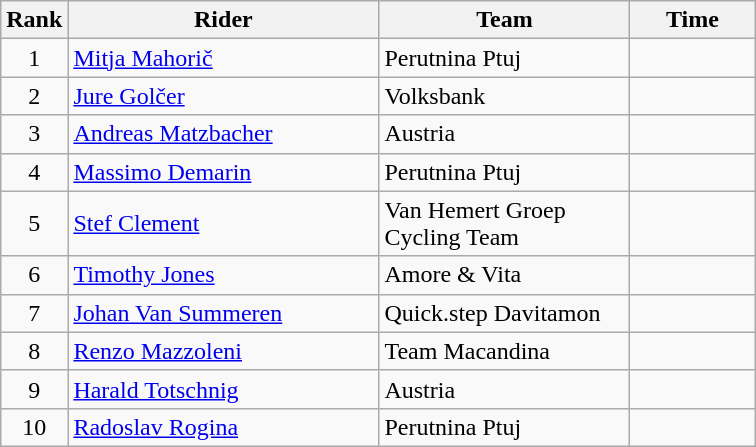<table class="wikitable">
<tr>
<th>Rank</th>
<th>Rider</th>
<th>Team</th>
<th>Time</th>
</tr>
<tr>
<td align=center>1</td>
<td width=200> <a href='#'>Mitja Mahorič</a> </td>
<td width=160>Perutnina Ptuj</td>
<td width=76 align=right></td>
</tr>
<tr>
<td align=center>2</td>
<td> <a href='#'>Jure Golčer</a></td>
<td>Volksbank</td>
<td align=right></td>
</tr>
<tr>
<td align=center>3</td>
<td> <a href='#'>Andreas Matzbacher</a> </td>
<td>Austria</td>
<td align=right></td>
</tr>
<tr>
<td align=center>4</td>
<td> <a href='#'>Massimo Demarin</a></td>
<td>Perutnina Ptuj</td>
<td align=right></td>
</tr>
<tr>
<td align=center>5</td>
<td> <a href='#'>Stef Clement</a></td>
<td>Van Hemert Groep Cycling Team</td>
<td align=right></td>
</tr>
<tr>
<td align=center>6</td>
<td> <a href='#'>Timothy Jones</a></td>
<td>Amore & Vita</td>
<td align=right></td>
</tr>
<tr>
<td align=center>7</td>
<td> <a href='#'>Johan Van Summeren</a></td>
<td>Quick.step Davitamon</td>
<td align=right></td>
</tr>
<tr>
<td align=center>8</td>
<td> <a href='#'>Renzo Mazzoleni</a></td>
<td>Team Macandina</td>
<td align=right></td>
</tr>
<tr>
<td align=center>9</td>
<td> <a href='#'>Harald Totschnig</a></td>
<td>Austria</td>
<td align=right></td>
</tr>
<tr>
<td align=center>10</td>
<td> <a href='#'>Radoslav Rogina</a></td>
<td>Perutnina Ptuj</td>
<td align=right></td>
</tr>
</table>
